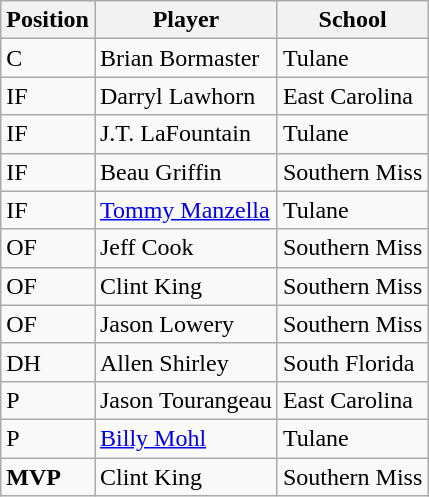<table class="wikitable">
<tr>
<th>Position</th>
<th>Player</th>
<th>School</th>
</tr>
<tr>
<td>C</td>
<td>Brian Bormaster</td>
<td>Tulane</td>
</tr>
<tr>
<td>IF</td>
<td>Darryl Lawhorn</td>
<td>East Carolina</td>
</tr>
<tr>
<td>IF</td>
<td>J.T. LaFountain</td>
<td>Tulane</td>
</tr>
<tr>
<td>IF</td>
<td>Beau Griffin</td>
<td>Southern Miss</td>
</tr>
<tr>
<td>IF</td>
<td><a href='#'>Tommy Manzella</a></td>
<td>Tulane</td>
</tr>
<tr>
<td>OF</td>
<td>Jeff Cook</td>
<td>Southern Miss</td>
</tr>
<tr>
<td>OF</td>
<td>Clint King</td>
<td>Southern Miss</td>
</tr>
<tr>
<td>OF</td>
<td>Jason Lowery</td>
<td>Southern Miss</td>
</tr>
<tr>
<td>DH</td>
<td>Allen Shirley</td>
<td>South Florida</td>
</tr>
<tr>
<td>P</td>
<td>Jason Tourangeau</td>
<td>East Carolina</td>
</tr>
<tr>
<td>P</td>
<td><a href='#'>Billy Mohl</a></td>
<td>Tulane</td>
</tr>
<tr>
<td><strong>MVP</strong></td>
<td>Clint King</td>
<td>Southern Miss</td>
</tr>
</table>
